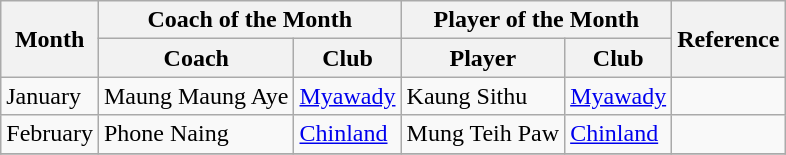<table class="wikitable">
<tr>
<th rowspan="2">Month</th>
<th colspan="2">Coach of the Month</th>
<th colspan="2">Player of the Month</th>
<th rowspan="2">Reference</th>
</tr>
<tr>
<th>Coach</th>
<th>Club</th>
<th>Player</th>
<th>Club</th>
</tr>
<tr>
<td>January</td>
<td> Maung Maung Aye</td>
<td><a href='#'>Myawady</a></td>
<td> Kaung Sithu</td>
<td><a href='#'>Myawady</a></td>
<td></td>
</tr>
<tr>
<td>February</td>
<td> Phone Naing</td>
<td><a href='#'>Chinland</a></td>
<td> Mung Teih Paw</td>
<td><a href='#'>Chinland</a></td>
<td></td>
</tr>
<tr>
</tr>
</table>
